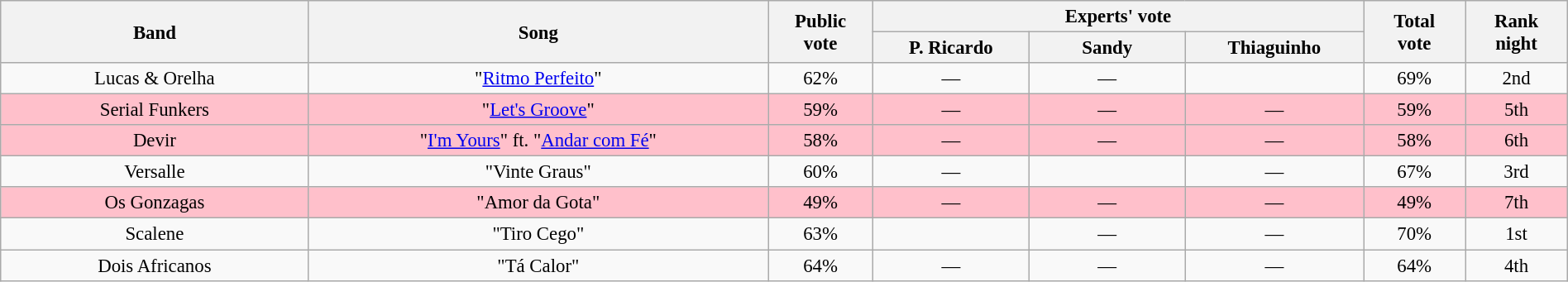<table class="wikitable" style="font-size:95%; text-align:center" width="100%">
<tr>
<th width="135" rowspan=2>Band</th>
<th width="205" rowspan=2>Song</th>
<th width="040" rowspan=2>Public<br>vote</th>
<th colspan=3>Experts' vote</th>
<th width="040" rowspan=2>Total<br>vote</th>
<th width="040" rowspan=2>Rank<br>night</th>
</tr>
<tr>
<th width="065">P. Ricardo</th>
<th width="065">Sandy</th>
<th width="065">Thiaguinho</th>
</tr>
<tr>
<td>Lucas & Orelha</td>
<td>"<a href='#'>Ritmo Perfeito</a>"</td>
<td>62%</td>
<td>—</td>
<td>—</td>
<td></td>
<td>69%</td>
<td>2nd</td>
</tr>
<tr bgcolor="FFC0CB">
<td>Serial Funkers</td>
<td>"<a href='#'>Let's Groove</a>"</td>
<td>59%</td>
<td>—</td>
<td>—</td>
<td>—</td>
<td>59%</td>
<td>5th</td>
</tr>
<tr bgcolor="FFC0CB">
<td>Devir</td>
<td>"<a href='#'>I'm Yours</a>" ft. "<a href='#'>Andar com Fé</a>"</td>
<td>58%</td>
<td>—</td>
<td>—</td>
<td>—</td>
<td>58%</td>
<td>6th</td>
</tr>
<tr>
<td>Versalle</td>
<td>"Vinte Graus"</td>
<td>60%</td>
<td>—</td>
<td></td>
<td>—</td>
<td>67%</td>
<td>3rd</td>
</tr>
<tr bgcolor="FFC0CB">
<td>Os Gonzagas</td>
<td>"Amor da Gota"</td>
<td>49%</td>
<td>—</td>
<td>—</td>
<td>—</td>
<td>49%</td>
<td>7th</td>
</tr>
<tr>
<td>Scalene</td>
<td>"Tiro Cego"</td>
<td>63%</td>
<td></td>
<td>—</td>
<td>—</td>
<td>70%</td>
<td>1st</td>
</tr>
<tr>
<td>Dois Africanos</td>
<td>"Tá Calor"</td>
<td>64%</td>
<td>—</td>
<td>—</td>
<td>—</td>
<td>64%</td>
<td>4th</td>
</tr>
</table>
